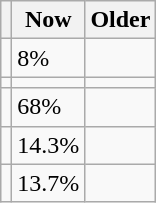<table class="wikitable">
<tr>
<th></th>
<th>Now</th>
<th>Older </th>
</tr>
<tr>
<td></td>
<td>8%</td>
<td></td>
</tr>
<tr>
<td></td>
<td></td>
<td></td>
</tr>
<tr>
<td></td>
<td>68%</td>
<td></td>
</tr>
<tr>
<td></td>
<td>14.3%</td>
<td></td>
</tr>
<tr>
<td></td>
<td>13.7%</td>
<td></td>
</tr>
</table>
